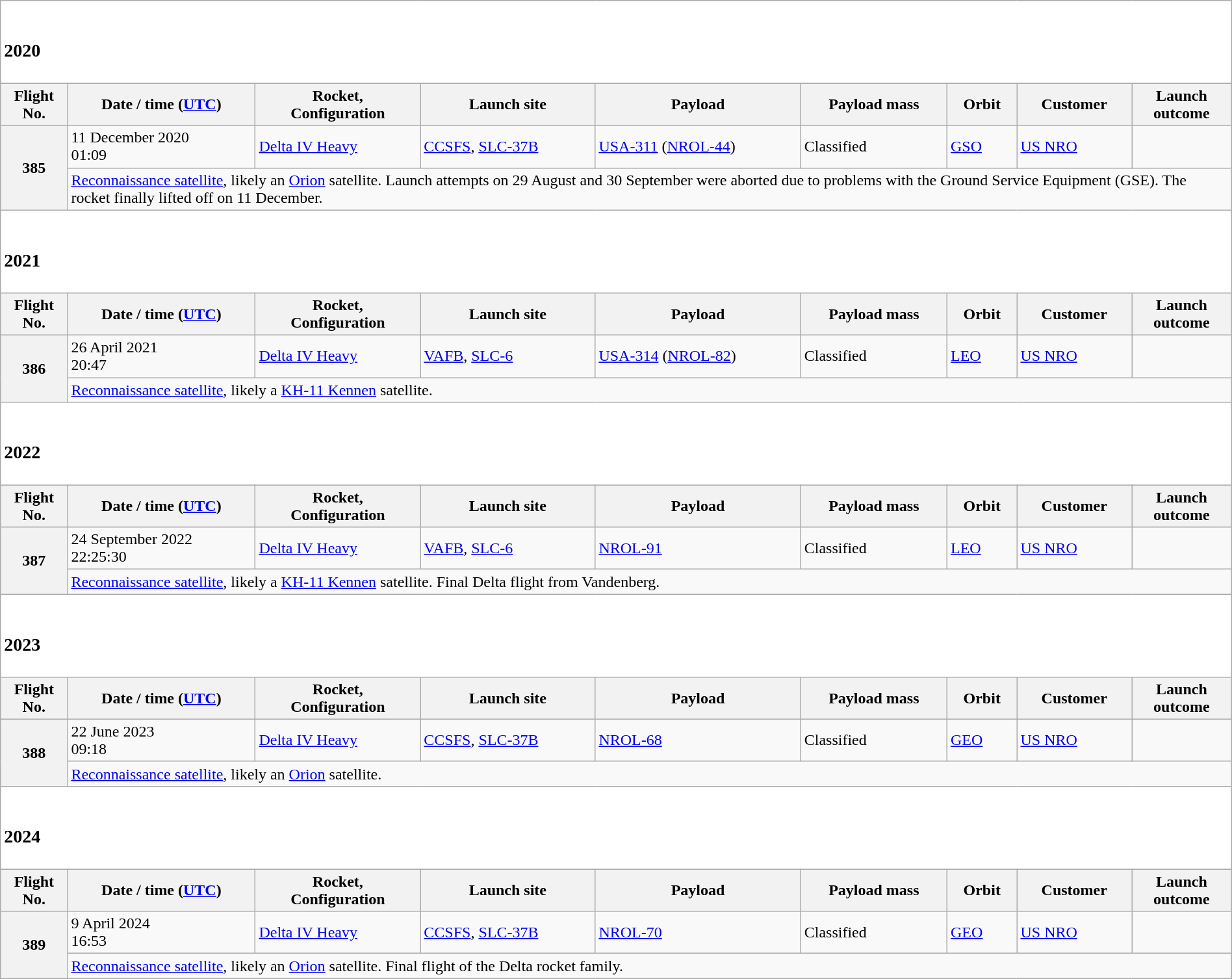<table class="wikitable plainrowheaders" style="width: 100%;">
<tr>
<td colspan="9" style="background:white;"><br><h3>2020</h3></td>
</tr>
<tr>
<th scope="col">Flight No.</th>
<th scope="col">Date / time (<a href='#'>UTC</a>)</th>
<th scope="col">Rocket,<br>Configuration</th>
<th scope="col">Launch site</th>
<th scope="col">Payload</th>
<th scope="col">Payload mass</th>
<th scope="col">Orbit</th>
<th scope="col">Customer</th>
<th scope="col">Launch<br>outcome</th>
</tr>
<tr>
<th scope="row" rowspan = 2 style="text-align:center;">385</th>
<td>11 December 2020<br>01:09</td>
<td><a href='#'>Delta IV Heavy</a></td>
<td><a href='#'>CCSFS</a>, <a href='#'>SLC-37B</a></td>
<td><a href='#'>USA-311</a> (<a href='#'>NROL-44</a>)</td>
<td>Classified</td>
<td><a href='#'>GSO</a></td>
<td><a href='#'>US NRO</a></td>
<td></td>
</tr>
<tr>
<td colspan="8"><a href='#'>Reconnaissance satellite</a>, likely an <a href='#'>Orion</a> satellite. Launch attempts on 29 August and 30 September were aborted due to problems with the Ground Service Equipment (GSE). The rocket finally lifted off on 11 December.</td>
</tr>
<tr>
<td colspan=9 style="background:white;"><br><h3>2021</h3></td>
</tr>
<tr>
<th scope="col">Flight No.</th>
<th scope="col">Date / time (<a href='#'>UTC</a>)</th>
<th scope="col">Rocket,<br>Configuration</th>
<th scope="col">Launch site</th>
<th scope="col">Payload</th>
<th scope="col">Payload mass</th>
<th scope="col">Orbit</th>
<th scope="col">Customer</th>
<th scope="col">Launch<br>outcome</th>
</tr>
<tr>
<th scope="row" rowspan = 2 style="text-align:center;">386</th>
<td>26 April 2021 <br>20:47</td>
<td><a href='#'>Delta IV Heavy</a></td>
<td><a href='#'>VAFB</a>, <a href='#'>SLC-6</a></td>
<td><a href='#'>USA-314</a> (<a href='#'>NROL-82</a>)</td>
<td>Classified</td>
<td><a href='#'>LEO</a></td>
<td><a href='#'>US NRO</a></td>
<td></td>
</tr>
<tr>
<td colspan="8"><a href='#'>Reconnaissance satellite</a>, likely a <a href='#'>KH-11 Kennen</a> satellite.</td>
</tr>
<tr>
<td colspan="9" style="background:white;"><br><h3>2022</h3></td>
</tr>
<tr>
<th scope="col">Flight No.</th>
<th scope="col">Date / time (<a href='#'>UTC</a>)</th>
<th scope="col">Rocket,<br>Configuration</th>
<th scope="col">Launch site</th>
<th scope="col">Payload</th>
<th scope="col">Payload mass</th>
<th scope="col">Orbit</th>
<th scope="col">Customer</th>
<th scope="col">Launch<br>outcome</th>
</tr>
<tr>
<th scope="row" rowspan = 2 style="text-align:center;">387</th>
<td>24 September 2022<br>22:25:30</td>
<td><a href='#'>Delta IV Heavy</a></td>
<td><a href='#'>VAFB</a>, <a href='#'>SLC-6</a></td>
<td><a href='#'>NROL-91</a></td>
<td>Classified</td>
<td><a href='#'>LEO</a></td>
<td><a href='#'>US NRO</a></td>
<td></td>
</tr>
<tr>
<td colspan="8"><a href='#'>Reconnaissance satellite</a>, likely a <a href='#'>KH-11 Kennen</a> satellite. Final Delta flight from Vandenberg.</td>
</tr>
<tr>
<td colspan=9 style="background:white;"><br><h3>2023</h3></td>
</tr>
<tr>
<th scope="col">Flight No.</th>
<th scope="col">Date / time (<a href='#'>UTC</a>)</th>
<th scope="col">Rocket,<br>Configuration</th>
<th scope="col">Launch site</th>
<th scope="col">Payload</th>
<th scope="col">Payload mass</th>
<th scope="col">Orbit</th>
<th scope="col">Customer</th>
<th scope="col">Launch<br>outcome</th>
</tr>
<tr>
<th scope="row" rowspan = 2 style="text-align:center;">388</th>
<td>22 June 2023<br>09:18</td>
<td><a href='#'>Delta IV Heavy</a></td>
<td><a href='#'>CCSFS</a>, <a href='#'>SLC-37B</a></td>
<td><a href='#'>NROL-68</a></td>
<td>Classified</td>
<td><a href='#'>GEO</a></td>
<td><a href='#'>US NRO</a></td>
<td></td>
</tr>
<tr>
<td colspan="8"><a href='#'>Reconnaissance satellite</a>, likely an <a href='#'>Orion</a> satellite.</td>
</tr>
<tr>
<td colspan=9 style="background:white;"><br><h3>2024</h3></td>
</tr>
<tr>
<th scope="col">Flight No.</th>
<th scope="col">Date / time (<a href='#'>UTC</a>)</th>
<th scope="col">Rocket,<br>Configuration</th>
<th scope="col">Launch site</th>
<th scope="col">Payload</th>
<th scope="col">Payload mass</th>
<th scope="col">Orbit</th>
<th scope="col">Customer</th>
<th scope="col">Launch<br>outcome</th>
</tr>
<tr>
<th scope="row" rowspan = 2 style="text-align:center;">389</th>
<td>9 April 2024<br>16:53</td>
<td><a href='#'>Delta IV Heavy</a></td>
<td><a href='#'>CCSFS</a>, <a href='#'>SLC-37B</a></td>
<td><a href='#'>NROL-70</a></td>
<td>Classified</td>
<td><a href='#'>GEO</a></td>
<td><a href='#'>US NRO</a></td>
<td></td>
</tr>
<tr>
<td colspan="8"><a href='#'>Reconnaissance satellite</a>, likely an <a href='#'>Orion</a> satellite. Final flight of the Delta rocket family.</td>
</tr>
</table>
